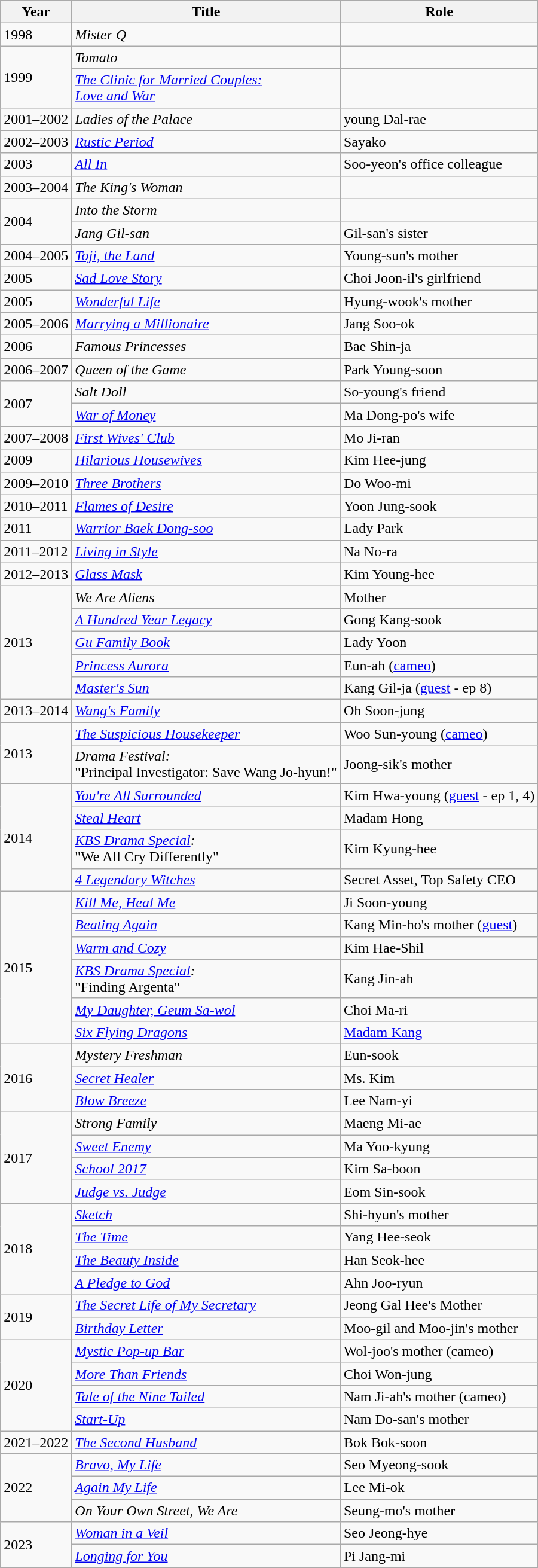<table class="wikitable sortable">
<tr>
<th>Year</th>
<th>Title</th>
<th>Role</th>
</tr>
<tr>
<td>1998</td>
<td><em>Mister Q</em></td>
<td></td>
</tr>
<tr>
<td rowspan=2>1999</td>
<td><em>Tomato</em></td>
<td></td>
</tr>
<tr>
<td><em><a href='#'>The Clinic for Married Couples:<br>Love and War</a></em></td>
<td></td>
</tr>
<tr>
<td>2001–2002</td>
<td><em>Ladies of the Palace</em></td>
<td>young Dal-rae</td>
</tr>
<tr>
<td>2002–2003</td>
<td><em><a href='#'>Rustic Period</a></em></td>
<td>Sayako</td>
</tr>
<tr>
<td>2003</td>
<td><em><a href='#'>All In</a></em></td>
<td>Soo-yeon's office colleague</td>
</tr>
<tr>
<td>2003–2004</td>
<td><em>The King's Woman</em></td>
<td></td>
</tr>
<tr>
<td rowspan=2>2004</td>
<td><em>Into the Storm</em></td>
<td></td>
</tr>
<tr>
<td><em>Jang Gil-san</em></td>
<td>Gil-san's sister</td>
</tr>
<tr>
<td>2004–2005</td>
<td><em><a href='#'>Toji, the Land</a></em></td>
<td>Young-sun's mother</td>
</tr>
<tr>
<td>2005</td>
<td><em><a href='#'>Sad Love Story</a></em></td>
<td>Choi Joon-il's girlfriend</td>
</tr>
<tr>
<td>2005</td>
<td><em><a href='#'>Wonderful Life</a></em></td>
<td>Hyung-wook's mother</td>
</tr>
<tr>
<td>2005–2006</td>
<td><em><a href='#'>Marrying a Millionaire</a></em></td>
<td>Jang Soo-ok</td>
</tr>
<tr>
<td>2006</td>
<td><em>Famous Princesses</em></td>
<td>Bae Shin-ja</td>
</tr>
<tr>
<td>2006–2007</td>
<td><em>Queen of the Game</em></td>
<td>Park Young-soon</td>
</tr>
<tr>
<td rowspan=2>2007</td>
<td><em>Salt Doll</em></td>
<td>So-young's friend</td>
</tr>
<tr>
<td><em><a href='#'>War of Money</a></em></td>
<td>Ma Dong-po's wife</td>
</tr>
<tr>
<td>2007–2008</td>
<td><em><a href='#'>First Wives' Club</a></em></td>
<td>Mo Ji-ran</td>
</tr>
<tr>
<td>2009</td>
<td><em><a href='#'>Hilarious Housewives</a></em></td>
<td>Kim Hee-jung</td>
</tr>
<tr>
<td>2009–2010</td>
<td><em><a href='#'>Three Brothers</a></em></td>
<td>Do Woo-mi</td>
</tr>
<tr>
<td>2010–2011</td>
<td><em><a href='#'>Flames of Desire</a></em></td>
<td>Yoon Jung-sook</td>
</tr>
<tr>
<td>2011</td>
<td><em><a href='#'>Warrior Baek Dong-soo</a></em></td>
<td>Lady Park</td>
</tr>
<tr>
<td>2011–2012</td>
<td><em><a href='#'>Living in Style</a></em></td>
<td>Na No-ra</td>
</tr>
<tr>
<td>2012–2013</td>
<td><em><a href='#'>Glass Mask</a></em></td>
<td>Kim Young-hee</td>
</tr>
<tr>
<td rowspan=5>2013</td>
<td><em>We Are Aliens</em></td>
<td>Mother</td>
</tr>
<tr>
<td><em><a href='#'>A Hundred Year Legacy</a></em></td>
<td>Gong Kang-sook</td>
</tr>
<tr>
<td><em><a href='#'>Gu Family Book</a></em></td>
<td>Lady Yoon</td>
</tr>
<tr>
<td><em><a href='#'>Princess Aurora</a></em></td>
<td>Eun-ah (<a href='#'>cameo</a>)</td>
</tr>
<tr>
<td><em><a href='#'>Master's Sun</a></em></td>
<td>Kang Gil-ja (<a href='#'>guest</a> - ep 8)</td>
</tr>
<tr>
<td>2013–2014</td>
<td><em><a href='#'>Wang's Family</a></em></td>
<td>Oh Soon-jung</td>
</tr>
<tr>
<td rowspan=2>2013</td>
<td><em><a href='#'>The Suspicious Housekeeper</a></em></td>
<td>Woo Sun-young (<a href='#'>cameo</a>)</td>
</tr>
<tr>
<td><em>Drama Festival:</em><br>"Principal Investigator: Save Wang Jo-hyun!"</td>
<td>Joong-sik's mother</td>
</tr>
<tr>
<td rowspan=4>2014</td>
<td><em><a href='#'>You're All Surrounded</a></em></td>
<td>Kim Hwa-young (<a href='#'>guest</a> - ep 1, 4)</td>
</tr>
<tr>
<td><em><a href='#'>Steal Heart</a></em></td>
<td>Madam Hong</td>
</tr>
<tr>
<td><em><a href='#'>KBS Drama Special</a>:</em><br>"We All Cry Differently"</td>
<td>Kim Kyung-hee</td>
</tr>
<tr>
<td><em><a href='#'>4 Legendary Witches</a></em></td>
<td>Secret Asset, Top Safety CEO</td>
</tr>
<tr>
<td rowspan="6">2015</td>
<td><em><a href='#'>Kill Me, Heal Me</a></em></td>
<td>Ji Soon-young</td>
</tr>
<tr>
<td><em><a href='#'>Beating Again</a></em></td>
<td>Kang Min-ho's mother (<a href='#'>guest</a>)</td>
</tr>
<tr>
<td><em><a href='#'>Warm and Cozy</a></em></td>
<td>Kim Hae-Shil</td>
</tr>
<tr>
<td><em><a href='#'>KBS Drama Special</a>:</em><br>"Finding Argenta"</td>
<td>Kang Jin-ah</td>
</tr>
<tr>
<td><em><a href='#'>My Daughter, Geum Sa-wol</a></em></td>
<td>Choi Ma-ri</td>
</tr>
<tr>
<td><em><a href='#'>Six Flying Dragons</a></em></td>
<td><a href='#'>Madam Kang</a></td>
</tr>
<tr>
<td rowspan="3">2016</td>
<td><em>Mystery Freshman</em></td>
<td>Eun-sook</td>
</tr>
<tr>
<td><em><a href='#'>Secret Healer</a></em></td>
<td>Ms. Kim</td>
</tr>
<tr>
<td><em><a href='#'>Blow Breeze</a></em></td>
<td>Lee Nam-yi</td>
</tr>
<tr>
<td rowspan="4">2017</td>
<td><em>Strong Family</em></td>
<td>Maeng Mi-ae</td>
</tr>
<tr>
<td><em><a href='#'>Sweet Enemy</a></em></td>
<td>Ma Yoo-kyung</td>
</tr>
<tr>
<td><em><a href='#'>School 2017</a></em></td>
<td>Kim Sa-boon</td>
</tr>
<tr>
<td><em><a href='#'>Judge vs. Judge</a></em></td>
<td>Eom Sin-sook</td>
</tr>
<tr>
<td rowspan=4>2018</td>
<td><em><a href='#'>Sketch</a></em></td>
<td>Shi-hyun's mother</td>
</tr>
<tr>
<td><em><a href='#'>The Time</a></em></td>
<td>Yang Hee-seok</td>
</tr>
<tr>
<td><em><a href='#'>The Beauty Inside</a></em></td>
<td>Han Seok-hee</td>
</tr>
<tr>
<td><em><a href='#'>A Pledge to God</a></em></td>
<td>Ahn Joo-ryun</td>
</tr>
<tr>
<td rowspan="2">2019</td>
<td><em><a href='#'>The Secret Life of My Secretary</a></em></td>
<td>Jeong Gal Hee's Mother</td>
</tr>
<tr>
<td><em><a href='#'>Birthday Letter</a></em></td>
<td>Moo-gil and Moo-jin's mother</td>
</tr>
<tr>
<td rowspan="4">2020</td>
<td><em><a href='#'>Mystic Pop-up Bar</a></em></td>
<td>Wol-joo's mother (cameo)</td>
</tr>
<tr>
<td><em><a href='#'>More Than Friends</a></em></td>
<td>Choi Won-jung</td>
</tr>
<tr>
<td><em><a href='#'>Tale of the Nine Tailed</a></em></td>
<td>Nam Ji-ah's mother (cameo)</td>
</tr>
<tr>
<td><em><a href='#'>Start-Up</a></em></td>
<td>Nam Do-san's mother</td>
</tr>
<tr>
<td>2021–2022</td>
<td><em><a href='#'>The Second Husband</a></em></td>
<td>Bok Bok-soon</td>
</tr>
<tr>
<td rowspan="3">2022</td>
<td><em><a href='#'>Bravo, My Life</a></em></td>
<td>Seo Myeong-sook</td>
</tr>
<tr>
<td><em><a href='#'>Again My Life</a></em></td>
<td>Lee Mi-ok</td>
</tr>
<tr>
<td><em>On Your Own Street, We Are</em></td>
<td>Seung-mo's mother</td>
</tr>
<tr>
<td rowspan="2">2023</td>
<td><em><a href='#'>Woman in a Veil</a></em></td>
<td>Seo Jeong-hye</td>
</tr>
<tr>
<td><em><a href='#'>Longing for You</a></em></td>
<td>Pi Jang-mi</td>
</tr>
</table>
